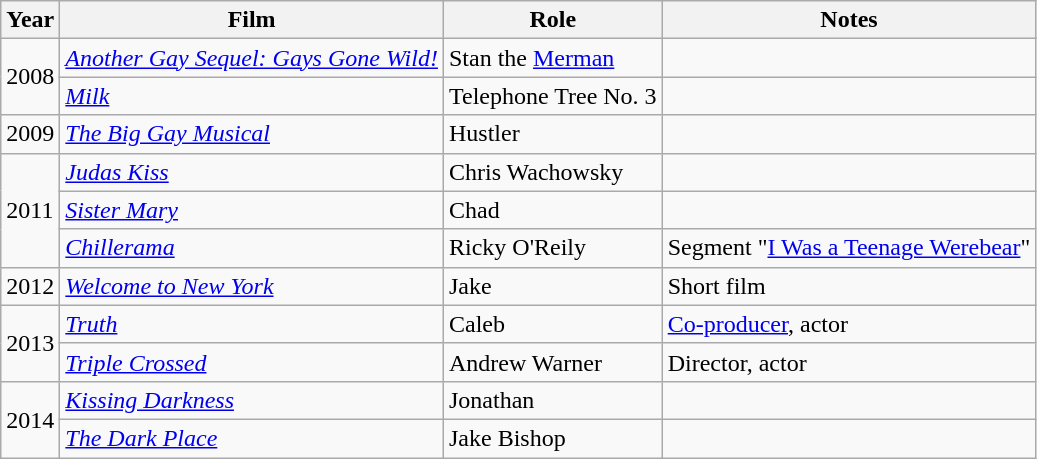<table class="wikitable">
<tr>
<th>Year</th>
<th>Film</th>
<th>Role</th>
<th>Notes</th>
</tr>
<tr>
<td rowspan="2">2008</td>
<td><em><a href='#'>Another Gay Sequel: Gays Gone Wild!</a></em></td>
<td>Stan the <a href='#'>Merman</a></td>
<td></td>
</tr>
<tr>
<td><em><a href='#'>Milk</a></em></td>
<td>Telephone Tree No. 3</td>
<td></td>
</tr>
<tr>
<td>2009</td>
<td><em><a href='#'>The Big Gay Musical</a></em></td>
<td>Hustler</td>
<td></td>
</tr>
<tr>
<td rowspan="3">2011</td>
<td><em><a href='#'>Judas Kiss</a></em></td>
<td>Chris Wachowsky</td>
<td></td>
</tr>
<tr>
<td><em><a href='#'>Sister Mary</a></em></td>
<td>Chad</td>
<td></td>
</tr>
<tr>
<td><em><a href='#'>Chillerama</a></em></td>
<td>Ricky O'Reily</td>
<td>Segment "<a href='#'>I Was a Teenage Werebear</a>"</td>
</tr>
<tr>
<td>2012</td>
<td><em><a href='#'>Welcome to New York</a></em></td>
<td>Jake</td>
<td>Short film</td>
</tr>
<tr>
<td rowspan="2">2013</td>
<td><em><a href='#'>Truth</a></em></td>
<td>Caleb</td>
<td><a href='#'>Co-producer</a>, actor</td>
</tr>
<tr>
<td><em><a href='#'>Triple Crossed</a></em></td>
<td>Andrew Warner</td>
<td>Director, actor</td>
</tr>
<tr>
<td rowspan="2">2014</td>
<td><em><a href='#'>Kissing Darkness</a></em></td>
<td>Jonathan</td>
<td></td>
</tr>
<tr>
<td><em><a href='#'>The Dark Place</a></em></td>
<td>Jake Bishop</td>
<td></td>
</tr>
</table>
